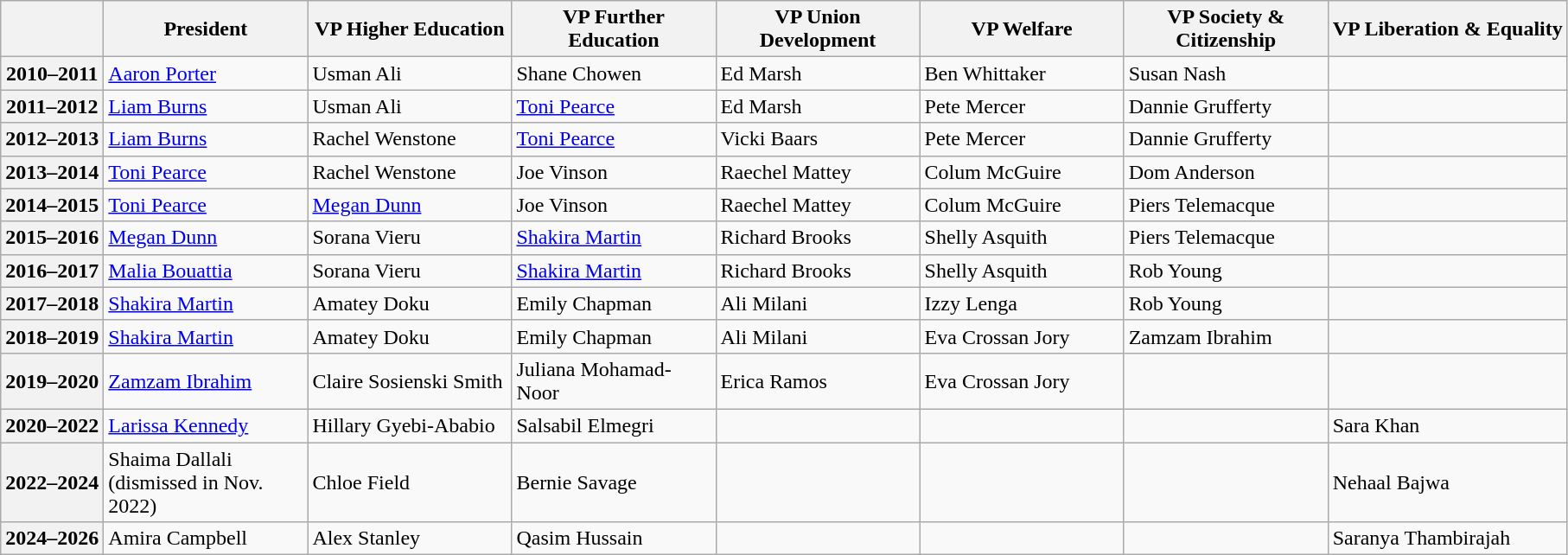<table class="wikitable">
<tr>
<th></th>
<th scope="col" style="width: 150px;">President</th>
<th scope="col" style="width: 150px;">VP Higher Education</th>
<th scope="col" style="width: 150px;">VP Further Education</th>
<th scope="col" style="width: 150px;">VP Union Development</th>
<th scope="col" style="width: 150px;">VP Welfare</th>
<th scope="col" style="width: 150px;">VP Society & Citizenship</th>
<th>VP Liberation & Equality</th>
</tr>
<tr>
<th>2010–2011</th>
<td><a href='#'>Aaron Porter</a></td>
<td>Usman Ali</td>
<td>Shane Chowen</td>
<td>Ed Marsh</td>
<td>Ben Whittaker</td>
<td>Susan Nash</td>
<td></td>
</tr>
<tr>
<th>2011–2012</th>
<td><a href='#'>Liam Burns</a></td>
<td>Usman Ali</td>
<td><a href='#'>Toni Pearce</a></td>
<td>Ed Marsh</td>
<td>Pete Mercer</td>
<td>Dannie Grufferty</td>
<td></td>
</tr>
<tr>
<th>2012–2013</th>
<td><a href='#'>Liam Burns</a></td>
<td>Rachel Wenstone</td>
<td><a href='#'>Toni Pearce</a></td>
<td>Vicki Baars</td>
<td>Pete Mercer</td>
<td>Dannie Grufferty</td>
<td></td>
</tr>
<tr>
<th>2013–2014</th>
<td><a href='#'>Toni Pearce</a></td>
<td>Rachel Wenstone</td>
<td>Joe Vinson</td>
<td>Raechel Mattey</td>
<td>Colum McGuire</td>
<td>Dom Anderson</td>
<td></td>
</tr>
<tr>
<th>2014–2015</th>
<td><a href='#'>Toni Pearce</a></td>
<td><a href='#'>Megan Dunn</a></td>
<td>Joe Vinson</td>
<td>Raechel Mattey</td>
<td>Colum McGuire</td>
<td>Piers Telemacque</td>
<td></td>
</tr>
<tr>
<th>2015–2016</th>
<td><a href='#'>Megan Dunn</a></td>
<td>Sorana Vieru</td>
<td><a href='#'>Shakira Martin</a></td>
<td>Richard Brooks</td>
<td>Shelly Asquith</td>
<td>Piers Telemacque</td>
<td></td>
</tr>
<tr>
<th>2016–2017</th>
<td><a href='#'>Malia Bouattia</a></td>
<td>Sorana Vieru</td>
<td><a href='#'>Shakira Martin</a></td>
<td>Richard Brooks</td>
<td>Shelly Asquith</td>
<td>Rob Young</td>
<td></td>
</tr>
<tr>
<th>2017–2018</th>
<td><a href='#'>Shakira Martin</a></td>
<td>Amatey Doku</td>
<td>Emily Chapman</td>
<td>Ali Milani</td>
<td>Izzy Lenga</td>
<td>Rob Young</td>
<td></td>
</tr>
<tr>
<th>2018–2019</th>
<td><a href='#'>Shakira Martin</a></td>
<td>Amatey Doku</td>
<td>Emily Chapman</td>
<td>Ali Milani</td>
<td>Eva Crossan Jory</td>
<td>Zamzam Ibrahim</td>
<td></td>
</tr>
<tr>
<th>2019–2020</th>
<td><a href='#'>Zamzam Ibrahim</a></td>
<td>Claire Sosienski Smith</td>
<td>Juliana Mohamad-Noor</td>
<td>Erica Ramos</td>
<td>Eva Crossan Jory</td>
<td></td>
<td></td>
</tr>
<tr>
<th>2020–2022</th>
<td><a href='#'>Larissa Kennedy</a></td>
<td>Hillary Gyebi-Ababio</td>
<td>Salsabil Elmegri</td>
<td></td>
<td></td>
<td></td>
<td>Sara Khan</td>
</tr>
<tr>
<th>2022–2024</th>
<td>Shaima Dallali (dismissed in Nov. 2022)</td>
<td>Chloe Field</td>
<td>Bernie Savage</td>
<td></td>
<td></td>
<td></td>
<td>Nehaal Bajwa</td>
</tr>
<tr>
<th>2024–2026</th>
<td>Amira Campbell</td>
<td>Alex Stanley</td>
<td>Qasim Hussain</td>
<td></td>
<td></td>
<td></td>
<td>Saranya Thambirajah</td>
</tr>
</table>
